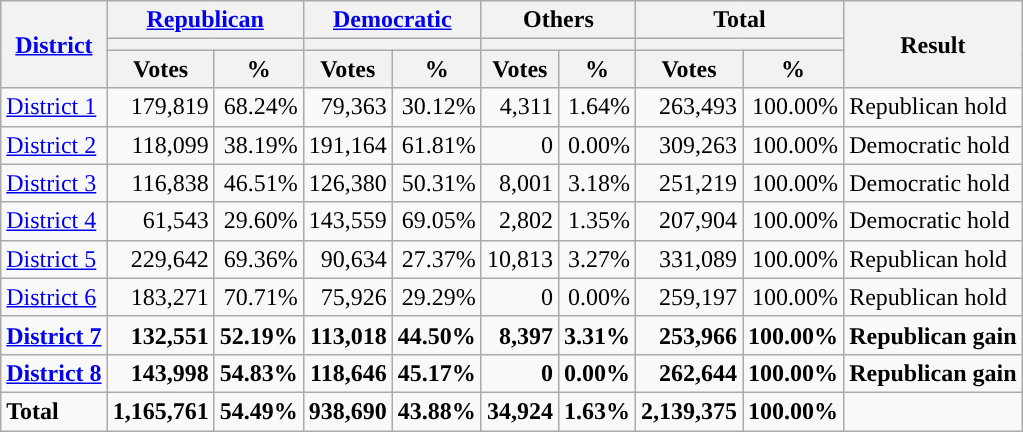<table class="wikitable plainrowheaders sortable" style="font-size:100%; text-align:right;">
<tr>
<th scope=col rowspan=3><a href='#'>District</a></th>
<th scope=col colspan=2><a href='#'>Republican</a></th>
<th scope=col colspan=2><a href='#'>Democratic</a></th>
<th scope=col colspan=2>Others</th>
<th scope=col colspan=2>Total</th>
<th scope=col rowspan=3>Result</th>
</tr>
<tr>
<th scope=col colspan=2 style="background:"></th>
<th scope=col colspan=2 style="background:"></th>
<th scope=col colspan=2></th>
<th scope=col colspan=2></th>
</tr>
<tr>
<th scope=col data-sort-type="number">Votes</th>
<th scope=col data-sort-type="number">%</th>
<th scope=col data-sort-type="number">Votes</th>
<th scope=col data-sort-type="number">%</th>
<th scope=col data-sort-type="number">Votes</th>
<th scope=col data-sort-type="number">%</th>
<th scope=col data-sort-type="number">Votes</th>
<th scope=col data-sort-type="number">%</th>
</tr>
<tr>
<td align=left><a href='#'>District 1</a></td>
<td>179,819</td>
<td>68.24%</td>
<td>79,363</td>
<td>30.12%</td>
<td>4,311</td>
<td>1.64%</td>
<td>263,493</td>
<td>100.00%</td>
<td align=left>Republican hold</td>
</tr>
<tr>
<td align=left><a href='#'>District 2</a></td>
<td>118,099</td>
<td>38.19%</td>
<td>191,164</td>
<td>61.81%</td>
<td>0</td>
<td>0.00%</td>
<td>309,263</td>
<td>100.00%</td>
<td align=left>Democratic hold</td>
</tr>
<tr>
<td align=left><a href='#'>District 3</a></td>
<td>116,838</td>
<td>46.51%</td>
<td>126,380</td>
<td>50.31%</td>
<td>8,001</td>
<td>3.18%</td>
<td>251,219</td>
<td>100.00%</td>
<td align=left>Democratic hold</td>
</tr>
<tr>
<td align=left><a href='#'>District 4</a></td>
<td>61,543</td>
<td>29.60%</td>
<td>143,559</td>
<td>69.05%</td>
<td>2,802</td>
<td>1.35%</td>
<td>207,904</td>
<td>100.00%</td>
<td align=left>Democratic hold</td>
</tr>
<tr>
<td align=left><a href='#'>District 5</a></td>
<td>229,642</td>
<td>69.36%</td>
<td>90,634</td>
<td>27.37%</td>
<td>10,813</td>
<td>3.27%</td>
<td>331,089</td>
<td>100.00%</td>
<td align=left>Republican hold</td>
</tr>
<tr>
<td align=left><a href='#'>District 6</a></td>
<td>183,271</td>
<td>70.71%</td>
<td>75,926</td>
<td>29.29%</td>
<td>0</td>
<td>0.00%</td>
<td>259,197</td>
<td>100.00%</td>
<td align=left>Republican hold</td>
</tr>
<tr>
<td align=left><strong><a href='#'>District 7</a></strong></td>
<td><strong>132,551</strong></td>
<td><strong>52.19%</strong></td>
<td><strong>113,018</strong></td>
<td><strong>44.50%</strong></td>
<td><strong>8,397</strong></td>
<td><strong>3.31%</strong></td>
<td><strong>253,966</strong></td>
<td><strong>100.00%</strong></td>
<td align=left><strong>Republican gain</strong></td>
</tr>
<tr>
<td align=left><strong><a href='#'>District 8</a></strong></td>
<td><strong>143,998</strong></td>
<td><strong>54.83%</strong></td>
<td><strong>118,646</strong></td>
<td><strong>45.17%</strong></td>
<td><strong>0</strong></td>
<td><strong>0.00%</strong></td>
<td><strong>262,644</strong></td>
<td><strong>100.00%</strong></td>
<td align=left><strong>Republican gain</strong></td>
</tr>
<tr class="sortbottom" style="font-weight:bold">
<td align=left>Total</td>
<td>1,165,761</td>
<td>54.49%</td>
<td>938,690</td>
<td>43.88%</td>
<td>34,924</td>
<td>1.63%</td>
<td>2,139,375</td>
<td>100.00%</td>
<td></td>
</tr>
</table>
